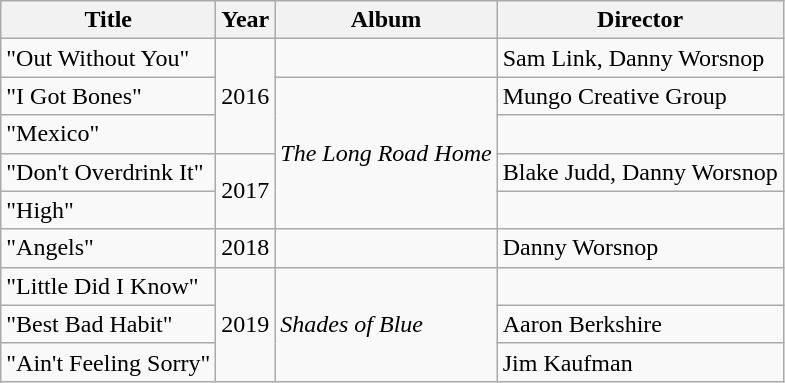<table class="wikitable plainrowheaders sortable">
<tr>
<th>Title</th>
<th>Year</th>
<th>Album</th>
<th>Director</th>
</tr>
<tr>
<td scope="row">"Out Without You"</td>
<td rowspan="3">2016</td>
<td></td>
<td>Sam Link, Danny Worsnop</td>
</tr>
<tr>
<td scope="row">"I Got Bones"</td>
<td rowspan="4"><em>The Long Road Home</em></td>
<td>Mungo Creative Group</td>
</tr>
<tr>
<td scope="row">"Mexico"</td>
<td></td>
</tr>
<tr>
<td scope="row">"Don't Overdrink It"</td>
<td rowspan="2">2017</td>
<td>Blake Judd, Danny Worsnop</td>
</tr>
<tr>
<td scope="row">"High"</td>
<td></td>
</tr>
<tr>
<td scope="row">"Angels"</td>
<td>2018</td>
<td></td>
<td>Danny Worsnop</td>
</tr>
<tr>
<td scope="row">"Little Did I Know"</td>
<td rowspan="3">2019</td>
<td rowspan="3"><em>Shades of Blue</em></td>
<td></td>
</tr>
<tr>
<td scope="row">"Best Bad Habit"</td>
<td>Aaron Berkshire</td>
</tr>
<tr>
<td scope="row">"Ain't Feeling Sorry"</td>
<td>Jim Kaufman</td>
</tr>
</table>
